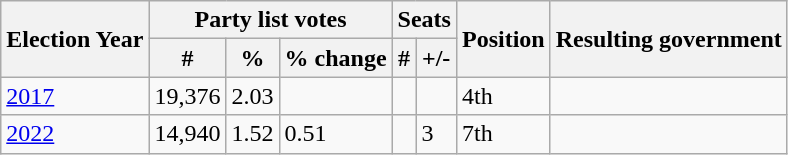<table class="wikitable">
<tr>
<th rowspan="2">Election Year</th>
<th colspan="3">Party list votes</th>
<th colspan="2">Seats</th>
<th rowspan="2">Position</th>
<th rowspan="2">Resulting government</th>
</tr>
<tr>
<th>#</th>
<th>%</th>
<th>% change</th>
<th>#</th>
<th>+/-</th>
</tr>
<tr>
<td><a href='#'>2017</a></td>
<td>19,376</td>
<td>2.03</td>
<td></td>
<td></td>
<td></td>
<td>4th</td>
<td></td>
</tr>
<tr>
<td><a href='#'>2022</a></td>
<td>14,940</td>
<td>1.52</td>
<td> 0.51</td>
<td></td>
<td> 3</td>
<td> 7th</td>
<td></td>
</tr>
</table>
